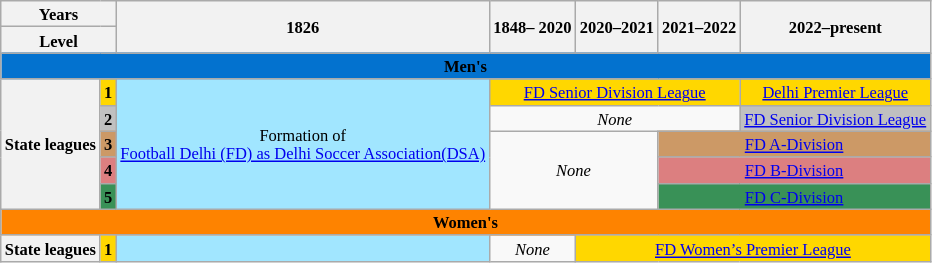<table class="wikitable" style="text-align: center; font-size: 11px ;">
<tr>
<th colspan="2">Years</th>
<th rowspan="2">1826</th>
<th rowspan="2">1848– 2020</th>
<th rowspan="2">2020–2021</th>
<th rowspan="2">2021–2022</th>
<th rowspan="2">2022–present</th>
</tr>
<tr>
<th colspan="2"><strong>Level</strong></th>
</tr>
<tr>
<td colspan="7" bgcolor="#0372cf"><strong>Men's</strong></td>
</tr>
<tr>
<th rowspan="5">State leagues</th>
<td bgcolor="gold"><strong>1</strong></td>
<td rowspan="5" bgcolor="#A1E6FF">Formation of <br><a href='#'>Football Delhi (FD) as Delhi Soccer Association(DSA)</a></td>
<td colspan="3" bgcolor="gold"><a href='#'>FD Senior Division League</a></td>
<td bgcolor="gold"><a href='#'>Delhi Premier League</a></td>
</tr>
<tr>
<td bgcolor="silver"><strong>2</strong></td>
<td colspan="3"><em>None</em></td>
<td bgcolor="silver"><a href='#'>FD Senior Division League</a></td>
</tr>
<tr>
<td bgcolor="#cc9966"><strong>3</strong></td>
<td colspan="2" rowspan="3"><em>None</em></td>
<td colspan="2" bgcolor="#cc9966"><a href='#'>FD A-Division</a></td>
</tr>
<tr>
<td bgcolor="#dc7f80"><strong>4</strong></td>
<td colspan="2" bgcolor="#dc7f80"><a href='#'>FD B-Division</a></td>
</tr>
<tr>
<td bgcolor="#399157"><strong>5</strong></td>
<td colspan="2" bgcolor="#399157"><a href='#'>FD C-Division</a></td>
</tr>
<tr>
<td colspan="7" bgcolor="#fe8300"><strong>Women's</strong></td>
</tr>
<tr>
<th rowspan="2">State leagues</th>
<td bgcolor="gold"><strong>1</strong></td>
<td bgcolor="#A1E6FF"></td>
<td><em>None</em></td>
<td colspan="3" bgcolor="gold"><a href='#'>FD Women’s Premier League</a></td>
</tr>
</table>
